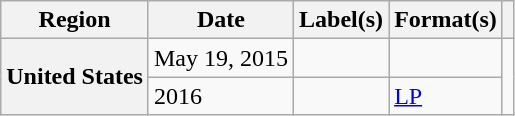<table class="wikitable plainrowheaders">
<tr>
<th scope="col">Region</th>
<th scope="col">Date</th>
<th scope="col">Label(s)</th>
<th scope="col">Format(s)</th>
<th scope="col"></th>
</tr>
<tr>
<th scope="row" rowspan="2">United States</th>
<td>May 19, 2015</td>
<td rowspan="1"></td>
<td></td>
<td rowspan="2" style="text-align: center"></td>
</tr>
<tr>
<td>2016</td>
<td rowspan="1"></td>
<td><a href='#'>LP</a></td>
</tr>
</table>
